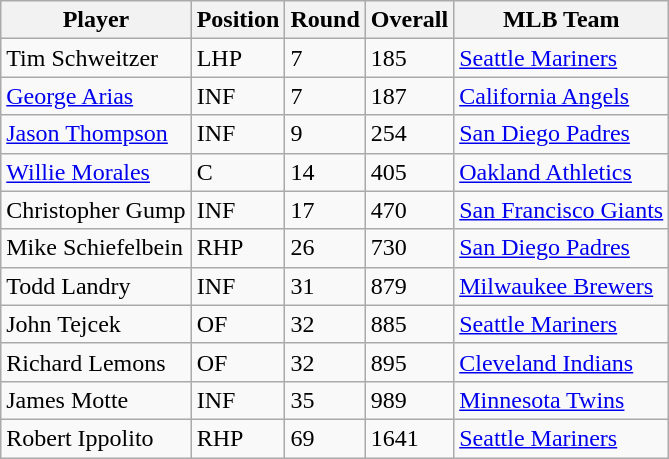<table class="wikitable">
<tr>
<th>Player</th>
<th>Position</th>
<th>Round</th>
<th>Overall</th>
<th>MLB Team</th>
</tr>
<tr>
<td>Tim Schweitzer</td>
<td>LHP</td>
<td>7</td>
<td>185</td>
<td><a href='#'>Seattle Mariners</a></td>
</tr>
<tr>
<td><a href='#'>George Arias</a></td>
<td>INF</td>
<td>7</td>
<td>187</td>
<td><a href='#'>California Angels</a></td>
</tr>
<tr>
<td><a href='#'>Jason Thompson</a></td>
<td>INF</td>
<td>9</td>
<td>254</td>
<td><a href='#'>San Diego Padres</a></td>
</tr>
<tr>
<td><a href='#'>Willie Morales</a></td>
<td>C</td>
<td>14</td>
<td>405</td>
<td><a href='#'>Oakland Athletics</a></td>
</tr>
<tr>
<td>Christopher Gump</td>
<td>INF</td>
<td>17</td>
<td>470</td>
<td><a href='#'>San Francisco Giants</a></td>
</tr>
<tr>
<td>Mike Schiefelbein</td>
<td>RHP</td>
<td>26</td>
<td>730</td>
<td><a href='#'>San Diego Padres</a></td>
</tr>
<tr>
<td>Todd Landry</td>
<td>INF</td>
<td>31</td>
<td>879</td>
<td><a href='#'>Milwaukee Brewers</a></td>
</tr>
<tr>
<td>John Tejcek</td>
<td>OF</td>
<td>32</td>
<td>885</td>
<td><a href='#'>Seattle Mariners</a></td>
</tr>
<tr>
<td>Richard Lemons</td>
<td>OF</td>
<td>32</td>
<td>895</td>
<td><a href='#'>Cleveland Indians</a></td>
</tr>
<tr>
<td>James Motte</td>
<td>INF</td>
<td>35</td>
<td>989</td>
<td><a href='#'>Minnesota Twins</a></td>
</tr>
<tr>
<td>Robert Ippolito</td>
<td>RHP</td>
<td>69</td>
<td>1641</td>
<td><a href='#'>Seattle Mariners</a></td>
</tr>
</table>
